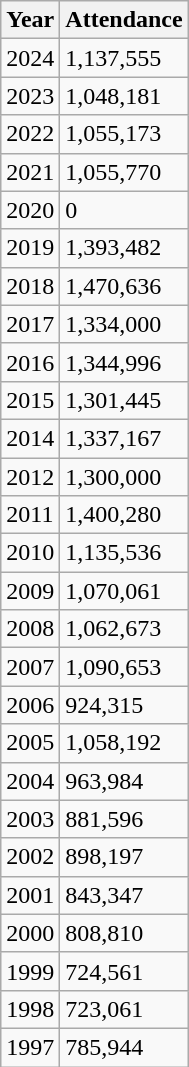<table class="wikitable">
<tr>
<th>Year</th>
<th>Attendance</th>
</tr>
<tr>
<td>2024</td>
<td>1,137,555</td>
</tr>
<tr>
<td>2023</td>
<td>1,048,181</td>
</tr>
<tr>
<td>2022</td>
<td>1,055,173</td>
</tr>
<tr>
<td>2021</td>
<td>1,055,770</td>
</tr>
<tr>
<td>2020</td>
<td>0</td>
</tr>
<tr>
<td>2019</td>
<td>1,393,482</td>
</tr>
<tr>
<td>2018</td>
<td>1,470,636</td>
</tr>
<tr>
<td>2017</td>
<td>1,334,000</td>
</tr>
<tr>
<td>2016</td>
<td>1,344,996</td>
</tr>
<tr>
<td>2015</td>
<td>1,301,445</td>
</tr>
<tr>
<td>2014</td>
<td>1,337,167</td>
</tr>
<tr>
<td>2012</td>
<td>1,300,000</td>
</tr>
<tr>
<td>2011</td>
<td>1,400,280</td>
</tr>
<tr>
<td>2010</td>
<td>1,135,536</td>
</tr>
<tr>
<td>2009</td>
<td>1,070,061</td>
</tr>
<tr>
<td>2008</td>
<td>1,062,673</td>
</tr>
<tr>
<td>2007</td>
<td>1,090,653</td>
</tr>
<tr>
<td>2006</td>
<td>924,315</td>
</tr>
<tr>
<td>2005</td>
<td>1,058,192</td>
</tr>
<tr>
<td>2004</td>
<td>963,984</td>
</tr>
<tr>
<td>2003</td>
<td>881,596</td>
</tr>
<tr>
<td>2002</td>
<td>898,197</td>
</tr>
<tr>
<td>2001</td>
<td>843,347</td>
</tr>
<tr>
<td>2000</td>
<td>808,810</td>
</tr>
<tr>
<td>1999</td>
<td>724,561</td>
</tr>
<tr>
<td>1998</td>
<td>723,061</td>
</tr>
<tr>
<td>1997</td>
<td>785,944</td>
</tr>
</table>
